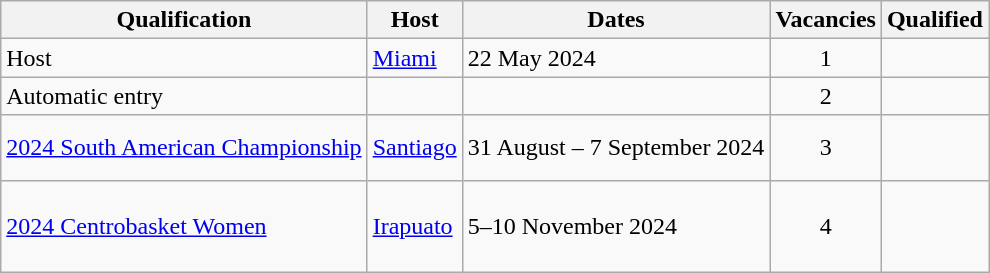<table class="wikitable">
<tr>
<th>Qualification</th>
<th>Host</th>
<th>Dates</th>
<th>Vacancies</th>
<th>Qualified</th>
</tr>
<tr>
<td>Host</td>
<td> <a href='#'>Miami</a></td>
<td>22 May 2024</td>
<td align=center>1</td>
<td></td>
</tr>
<tr>
<td>Automatic entry</td>
<td></td>
<td></td>
<td align=center>2</td>
<td><br></td>
</tr>
<tr>
<td><a href='#'>2024 South American Championship</a></td>
<td> <a href='#'>Santiago</a></td>
<td>31 August – 7 September 2024</td>
<td align=center>3</td>
<td><br><br></td>
</tr>
<tr>
<td><a href='#'>2024 Centrobasket Women</a></td>
<td> <a href='#'>Irapuato</a></td>
<td>5–10 November 2024</td>
<td align=center>4</td>
<td><br><br><br></td>
</tr>
</table>
